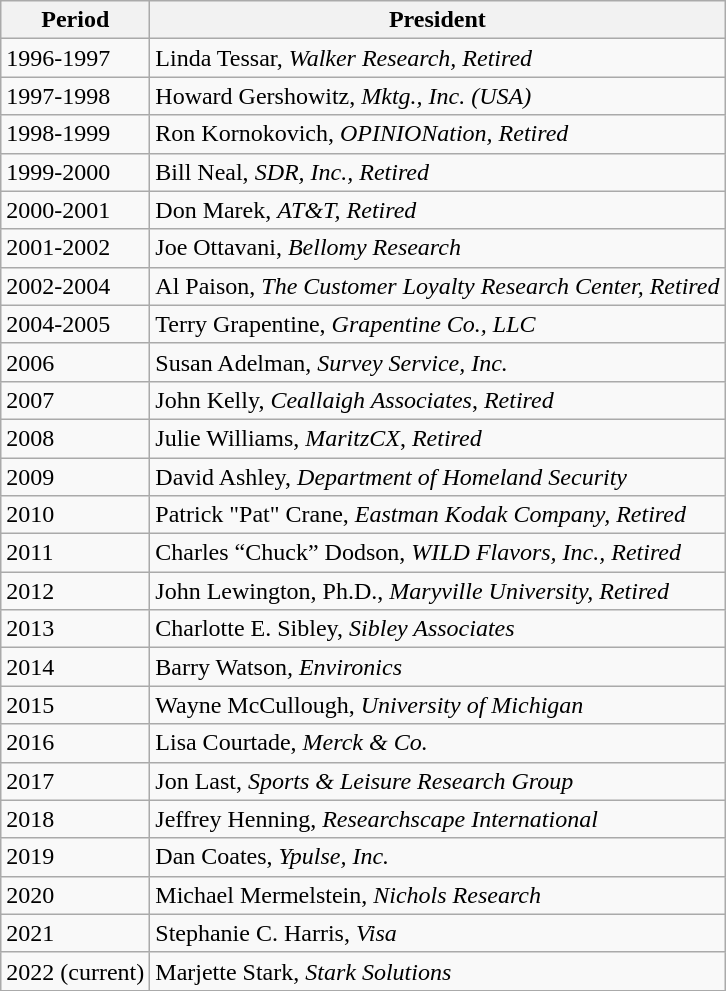<table class="wikitable">
<tr>
<th>Period</th>
<th>President</th>
</tr>
<tr>
<td>1996-1997</td>
<td>Linda Tessar, <em>Walker Research, Retired</em></td>
</tr>
<tr>
<td>1997-1998</td>
<td>Howard Gershowitz, <em>Mktg., Inc. (USA)</em></td>
</tr>
<tr>
<td>1998-1999</td>
<td>Ron Kornokovich, <em>OPINIONation, Retired</em></td>
</tr>
<tr>
<td>1999-2000</td>
<td>Bill Neal, <em>SDR, Inc., Retired</em></td>
</tr>
<tr>
<td>2000-2001</td>
<td>Don Marek, <em>AT&T, Retired</em></td>
</tr>
<tr>
<td>2001-2002</td>
<td>Joe Ottavani, <em>Bellomy Research</em></td>
</tr>
<tr>
<td>2002-2004</td>
<td>Al Paison, <em>The Customer Loyalty Research Center, Retired</em></td>
</tr>
<tr>
<td>2004-2005</td>
<td>Terry Grapentine, <em>Grapentine Co., LLC</em></td>
</tr>
<tr>
<td>2006</td>
<td>Susan Adelman, <em>Survey Service, Inc.</em></td>
</tr>
<tr>
<td>2007</td>
<td>John Kelly, <em>Ceallaigh Associates</em>, <em>Retired</em></td>
</tr>
<tr>
<td>2008</td>
<td>Julie Williams, <em>MaritzCX</em>, <em>Retired</em></td>
</tr>
<tr>
<td>2009</td>
<td>David Ashley, <em>Department of Homeland Security</em></td>
</tr>
<tr>
<td>2010</td>
<td>Patrick "Pat" Crane, <em>Eastman Kodak Company, Retired</em></td>
</tr>
<tr>
<td>2011</td>
<td>Charles “Chuck” Dodson, <em>WILD Flavors, Inc., Retired</em></td>
</tr>
<tr>
<td>2012</td>
<td>John Lewington, Ph.D., <em>Maryville University, Retired</em></td>
</tr>
<tr>
<td>2013</td>
<td>Charlotte E. Sibley, <em>Sibley Associates</em></td>
</tr>
<tr>
<td>2014</td>
<td>Barry Watson<em>, Environics</em></td>
</tr>
<tr>
<td>2015</td>
<td>Wayne McCullough, <em>University of Michigan</em></td>
</tr>
<tr>
<td>2016</td>
<td>Lisa Courtade, <em>Merck & Co.</em></td>
</tr>
<tr>
<td>2017</td>
<td>Jon Last, <em>Sports & Leisure Research Group</em></td>
</tr>
<tr>
<td>2018</td>
<td>Jeffrey Henning, <em>Researchscape International</em></td>
</tr>
<tr>
<td>2019</td>
<td>Dan Coates, <em>Ypulse, Inc.</em></td>
</tr>
<tr>
<td>2020</td>
<td>Michael Mermelstein, <em>Nichols Research</em></td>
</tr>
<tr>
<td>2021</td>
<td>Stephanie C. Harris, <em>Visa</em></td>
</tr>
<tr>
<td>2022 (current)</td>
<td>Marjette Stark, <em>Stark Solutions</em></td>
</tr>
</table>
